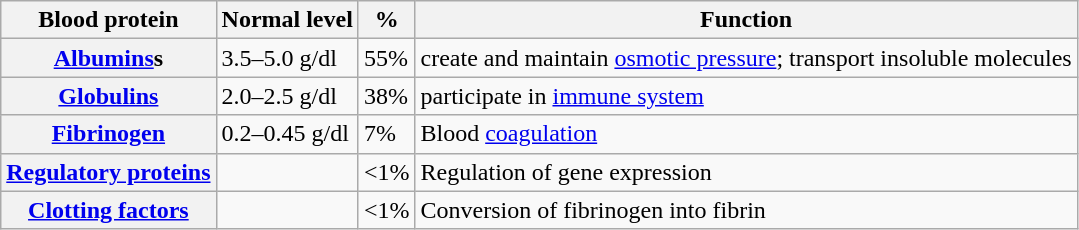<table class="wikitable">
<tr>
<th>Blood protein</th>
<th>Normal level</th>
<th>%</th>
<th>Function</th>
</tr>
<tr>
<th><a href='#'>Albumins</a>s</th>
<td>3.5–5.0 g/dl</td>
<td>55%</td>
<td>create and maintain <a href='#'>osmotic pressure</a>; transport insoluble molecules</td>
</tr>
<tr>
<th><a href='#'>Globulins</a></th>
<td>2.0–2.5 g/dl</td>
<td>38%</td>
<td>participate in <a href='#'>immune system</a></td>
</tr>
<tr>
<th><a href='#'>Fibrinogen</a></th>
<td>0.2–0.45 g/dl</td>
<td>7%</td>
<td>Blood <a href='#'>coagulation</a></td>
</tr>
<tr>
<th><a href='#'>Regulatory proteins</a></th>
<td></td>
<td><1%</td>
<td>Regulation of gene expression</td>
</tr>
<tr>
<th><a href='#'>Clotting factors</a></th>
<td></td>
<td><1%</td>
<td>Conversion of fibrinogen into fibrin</td>
</tr>
</table>
